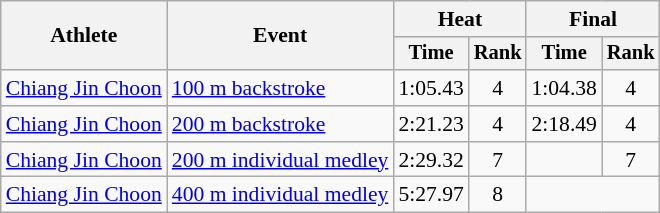<table class=wikitable style="font-size:90%">
<tr>
<th rowspan=2>Athlete</th>
<th rowspan=2>Event</th>
<th colspan="2">Heat</th>
<th colspan="2">Final</th>
</tr>
<tr style="font-size:95%">
<th>Time</th>
<th>Rank</th>
<th>Time</th>
<th>Rank</th>
</tr>
<tr align=center>
<td align=left><a href='#'>Chiang Jin Choon</a></td>
<td align=left><a href='#'>100 m backstroke</a></td>
<td>1:05.43</td>
<td>4</td>
<td>1:04.38</td>
<td>4</td>
</tr>
<tr align=center>
<td align=left><a href='#'>Chiang Jin Choon</a></td>
<td align=left><a href='#'>200 m backstroke</a></td>
<td>2:21.23</td>
<td>4</td>
<td>2:18.49</td>
<td>4</td>
</tr>
<tr align=center>
<td align=left><a href='#'>Chiang Jin Choon</a></td>
<td align=left><a href='#'>200 m individual medley</a></td>
<td>2:29.32</td>
<td>7</td>
<td></td>
<td>7</td>
</tr>
<tr align=center>
<td align=left><a href='#'>Chiang Jin Choon</a></td>
<td align=left><a href='#'>400 m individual medley</a></td>
<td>5:27.97</td>
<td>8</td>
<td colspan=2></td>
</tr>
</table>
